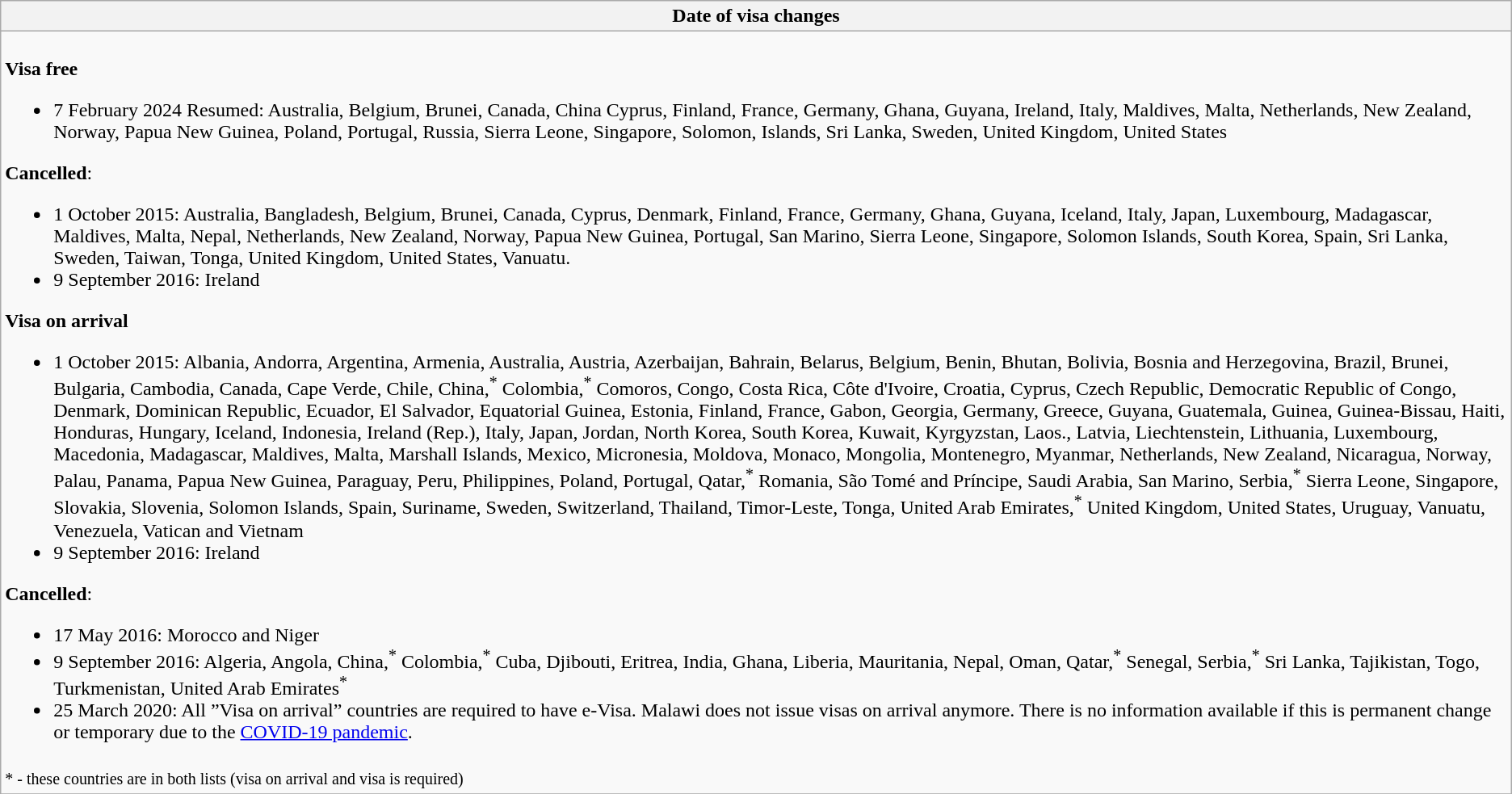<table class="wikitable collapsible collapsed">
<tr>
<th style="width:100%;";">Date of visa changes</th>
</tr>
<tr>
<td><br>
<strong>Visa free</strong><ul><li>7 February 2024 Resumed: Australia, Belgium, Brunei, Canada, China Cyprus, Finland, France, Germany, Ghana, Guyana, Ireland, Italy, Maldives, Malta, Netherlands, New Zealand, Norway, Papua New Guinea, Poland, Portugal, Russia, Sierra Leone, Singapore, Solomon, Islands, Sri Lanka, Sweden, United Kingdom, United States</li></ul><strong>Cancelled</strong>:<ul><li>1 October 2015: Australia, Bangladesh, Belgium, Brunei, Canada, Cyprus, Denmark, Finland, France, Germany, Ghana, Guyana, Iceland, Italy, Japan, Luxembourg, Madagascar, Maldives, Malta, Nepal, Netherlands, New Zealand, Norway, Papua New Guinea, Portugal, San Marino, Sierra Leone, Singapore, Solomon Islands, South Korea, Spain, Sri Lanka, Sweden, Taiwan, Tonga, United Kingdom, United States, Vanuatu.</li><li>9 September 2016: Ireland</li></ul><strong>Visa on arrival</strong><ul><li>1 October 2015: Albania, Andorra, Argentina, Armenia, Australia, Austria, Azerbaijan, Bahrain, Belarus, Belgium, Benin, Bhutan, Bolivia, Bosnia and Herzegovina, Brazil, Brunei, Bulgaria, Cambodia, Canada, Cape Verde, Chile, China,<sup>*</sup> Colombia,<sup>*</sup> Comoros, Congo, Costa Rica, Côte d'Ivoire, Croatia, Cyprus, Czech Republic, Democratic Republic of Congo, Denmark, Dominican Republic, Ecuador, El Salvador, Equatorial Guinea, Estonia, Finland, France, Gabon, Georgia, Germany, Greece, Guyana, Guatemala, Guinea, Guinea-Bissau, Haiti, Honduras, Hungary, Iceland, Indonesia,  Ireland (Rep.), Italy, Japan, Jordan, North Korea, South Korea, Kuwait, Kyrgyzstan, Laos., Latvia, Liechtenstein, Lithuania, Luxembourg, Macedonia, Madagascar, Maldives, Malta, Marshall Islands, Mexico, Micronesia, Moldova, Monaco, Mongolia, Montenegro, Myanmar, Netherlands, New Zealand, Nicaragua, Norway, Palau, Panama, Papua New Guinea, Paraguay, Peru, Philippines, Poland, Portugal, Qatar,<sup>*</sup> Romania, São Tomé and Príncipe, Saudi Arabia, San Marino, Serbia,<sup>*</sup> Sierra Leone, Singapore, Slovakia, Slovenia, Solomon Islands, Spain, Suriname, Sweden, Switzerland, Thailand, Timor-Leste, Tonga, United Arab Emirates,<sup>*</sup> United Kingdom, United States, Uruguay, Vanuatu, Venezuela, Vatican and Vietnam</li><li>9 September 2016: Ireland</li></ul><strong>Cancelled</strong>:<ul><li>17 May 2016: Morocco and Niger</li><li>9 September 2016: Algeria, Angola, China,<sup>*</sup> Colombia,<sup>*</sup> Cuba, Djibouti, Eritrea, India, Ghana, Liberia, Mauritania, Nepal, Oman, Qatar,<sup>*</sup> Senegal, Serbia,<sup>*</sup> Sri Lanka, Tajikistan, Togo, Turkmenistan, United Arab Emirates<sup>*</sup></li><li>25 March 2020: All ”Visa on arrival” countries are required to have e-Visa. Malawi does not issue visas on arrival anymore. There is no information available if this is permanent change or temporary due to the <a href='#'>COVID-19 pandemic</a>.</li></ul><sub>* - these countries are in both lists (visa on arrival and visa is required)</sub></td>
</tr>
<tr>
</tr>
</table>
